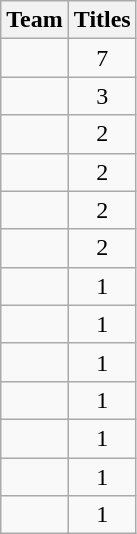<table class="wikitable sortable" style="text-align:center">
<tr>
<th>Team</th>
<th>Titles</th>
</tr>
<tr>
<td style=><em></em></td>
<td>7</td>
</tr>
<tr>
<td style=><em></em></td>
<td>3</td>
</tr>
<tr>
<td style=><em></em></td>
<td>2</td>
</tr>
<tr>
<td style=><em></em></td>
<td>2</td>
</tr>
<tr>
<td style=><em></em></td>
<td>2</td>
</tr>
<tr>
<td style=><em></em></td>
<td>2</td>
</tr>
<tr>
<td style=><em></em></td>
<td>1</td>
</tr>
<tr>
<td style=><em></em></td>
<td>1</td>
</tr>
<tr>
<td style=><em></em></td>
<td>1</td>
</tr>
<tr>
<td style=><em></em></td>
<td>1</td>
</tr>
<tr>
<td style=><em></em></td>
<td>1</td>
</tr>
<tr>
<td style=><em></em></td>
<td>1</td>
</tr>
<tr>
<td style=><em></em></td>
<td>1</td>
</tr>
</table>
